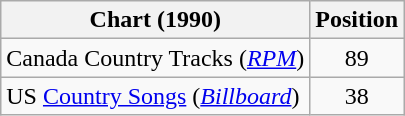<table class="wikitable sortable">
<tr>
<th scope="col">Chart (1990)</th>
<th scope="col">Position</th>
</tr>
<tr>
<td>Canada Country Tracks (<em><a href='#'>RPM</a></em>)</td>
<td align="center">89</td>
</tr>
<tr>
<td>US <a href='#'>Country Songs</a> (<em><a href='#'>Billboard</a></em>)</td>
<td align="center">38</td>
</tr>
</table>
